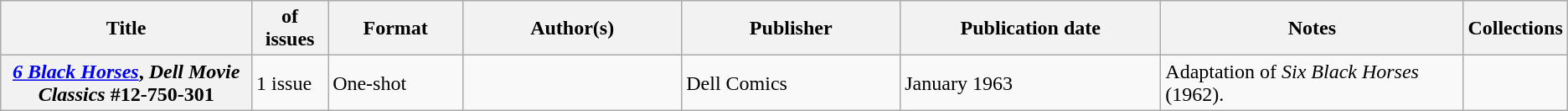<table class="wikitable">
<tr>
<th>Title</th>
<th style="width:40pt"> of issues</th>
<th style="width:75pt">Format</th>
<th style="width:125pt">Author(s)</th>
<th style="width:125pt">Publisher</th>
<th style="width:150pt">Publication date</th>
<th style="width:175pt">Notes</th>
<th>Collections</th>
</tr>
<tr>
<th><em><a href='#'>6 Black Horses</a></em>, <em>Dell Movie Classics</em> #12-750-301</th>
<td>1 issue</td>
<td>One-shot</td>
<td></td>
<td>Dell Comics</td>
<td>January 1963</td>
<td>Adaptation of <em>Six Black Horses</em> (1962).</td>
<td></td>
</tr>
</table>
